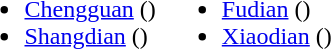<table>
<tr>
<td valign="top"><br><ul><li><a href='#'>Chengguan</a> ()</li><li><a href='#'>Shangdian</a> ()</li></ul></td>
<td valign="top"><br><ul><li><a href='#'>Fudian</a> ()</li><li><a href='#'>Xiaodian</a> ()</li></ul></td>
</tr>
</table>
